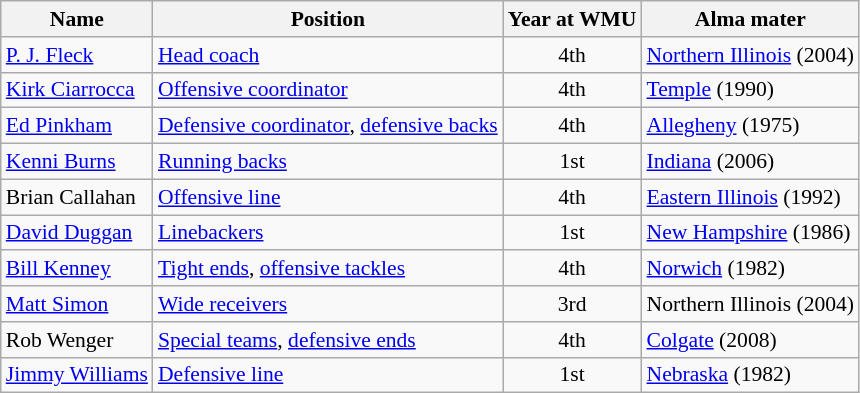<table class="wikitable" style="font-size:90%;">
<tr>
<th>Name</th>
<th>Position</th>
<th>Year at WMU</th>
<th>Alma mater</th>
</tr>
<tr>
<td><a href='#'>P. J. Fleck</a></td>
<td><a href='#'>Head coach</a></td>
<td align=center>4th</td>
<td><a href='#'>Northern Illinois</a> (2004)</td>
</tr>
<tr>
<td><a href='#'>Kirk Ciarrocca</a></td>
<td><a href='#'>Offensive coordinator</a></td>
<td align=center>4th</td>
<td><a href='#'>Temple</a> (1990)</td>
</tr>
<tr>
<td><a href='#'>Ed Pinkham</a></td>
<td><a href='#'>Defensive coordinator</a>, <a href='#'>defensive backs</a></td>
<td align=center>4th</td>
<td><a href='#'>Allegheny</a> (1975)</td>
</tr>
<tr>
<td><a href='#'>Kenni Burns</a></td>
<td><a href='#'>Running backs</a></td>
<td align=center>1st</td>
<td><a href='#'>Indiana</a> (2006)</td>
</tr>
<tr>
<td>Brian Callahan</td>
<td><a href='#'>Offensive line</a></td>
<td align=center>4th</td>
<td><a href='#'>Eastern Illinois</a> (1992)</td>
</tr>
<tr>
<td><a href='#'>David Duggan</a></td>
<td><a href='#'>Linebackers</a></td>
<td align=center>1st</td>
<td><a href='#'>New Hampshire</a> (1986)</td>
</tr>
<tr>
<td><a href='#'>Bill Kenney</a></td>
<td><a href='#'>Tight ends</a>, <a href='#'>offensive tackles</a></td>
<td align=center>4th</td>
<td><a href='#'>Norwich</a> (1982)</td>
</tr>
<tr>
<td><a href='#'>Matt Simon</a></td>
<td><a href='#'>Wide receivers</a></td>
<td align=center>3rd</td>
<td>Northern Illinois (2004)</td>
</tr>
<tr>
<td>Rob Wenger</td>
<td><a href='#'>Special teams</a>, <a href='#'>defensive ends</a></td>
<td align=center>4th</td>
<td><a href='#'>Colgate</a> (2008)</td>
</tr>
<tr>
<td><a href='#'>Jimmy Williams</a></td>
<td><a href='#'>Defensive line</a></td>
<td align=center>1st</td>
<td><a href='#'>Nebraska</a> (1982)</td>
</tr>
</table>
